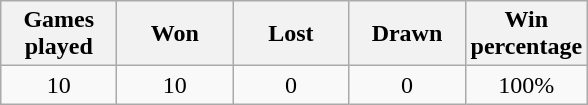<table class="wikitable" style="text-align:center">
<tr>
<th width="70">Games played</th>
<th width="70">Won</th>
<th width="70">Lost</th>
<th width="70">Drawn</th>
<th width="70">Win percentage</th>
</tr>
<tr>
<td>10</td>
<td>10</td>
<td>0</td>
<td>0</td>
<td>100%</td>
</tr>
</table>
